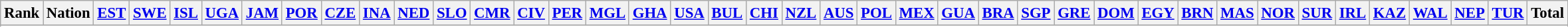<table class=wikitable style="text-align:center; font-size:95%">
<tr>
<th>Rank</th>
<th>Nation</th>
<th><a href='#'>EST</a></th>
<th><a href='#'>SWE</a></th>
<th><a href='#'>ISL</a></th>
<th><a href='#'>UGA</a></th>
<th><a href='#'>JAM</a></th>
<th><a href='#'>POR</a></th>
<th><a href='#'>CZE</a></th>
<th><a href='#'>INA</a></th>
<th><a href='#'>NED</a></th>
<th><a href='#'>SLO</a></th>
<th><a href='#'>CMR</a></th>
<th><a href='#'>CIV</a></th>
<th><a href='#'>PER</a></th>
<th><a href='#'>MGL</a></th>
<th><a href='#'>GHA</a></th>
<th><a href='#'>USA</a></th>
<th><a href='#'>BUL</a></th>
<th><a href='#'>CHI</a></th>
<th><a href='#'>NZL</a></th>
<th><a href='#'>AUS</a></th>
<th><a href='#'>POL</a></th>
<th><a href='#'>MEX</a></th>
<th><a href='#'>GUA</a></th>
<th><a href='#'>BRA</a></th>
<th><a href='#'>SGP</a></th>
<th><a href='#'>GRE</a></th>
<th><a href='#'>DOM</a></th>
<th><a href='#'>EGY</a></th>
<th><a href='#'>BRN</a></th>
<th><a href='#'>MAS</a></th>
<th><a href='#'>NOR</a></th>
<th><a href='#'>SUR</a></th>
<th><a href='#'>IRL</a></th>
<th><a href='#'>KAZ</a></th>
<th><a href='#'>WAL</a></th>
<th><a href='#'>NEP</a></th>
<th><a href='#'>TUR</a></th>
<th>Total</th>
</tr>
<tr>
</tr>
<tr>
</tr>
<tr>
</tr>
<tr>
</tr>
<tr>
</tr>
<tr>
</tr>
<tr>
</tr>
<tr>
</tr>
<tr>
</tr>
<tr>
</tr>
<tr>
</tr>
<tr>
</tr>
<tr>
</tr>
<tr>
</tr>
<tr>
</tr>
<tr>
</tr>
<tr>
</tr>
<tr>
</tr>
<tr>
</tr>
<tr>
</tr>
<tr>
</tr>
<tr>
</tr>
<tr>
</tr>
<tr>
</tr>
<tr>
</tr>
<tr>
</tr>
<tr>
</tr>
<tr>
</tr>
<tr>
</tr>
<tr>
</tr>
<tr>
</tr>
<tr>
</tr>
<tr>
</tr>
<tr>
</tr>
<tr>
</tr>
<tr>
</tr>
<tr>
</tr>
<tr>
</tr>
<tr>
</tr>
<tr>
</tr>
<tr>
</tr>
<tr>
</tr>
<tr>
</tr>
<tr>
</tr>
<tr>
</tr>
<tr>
</tr>
</table>
